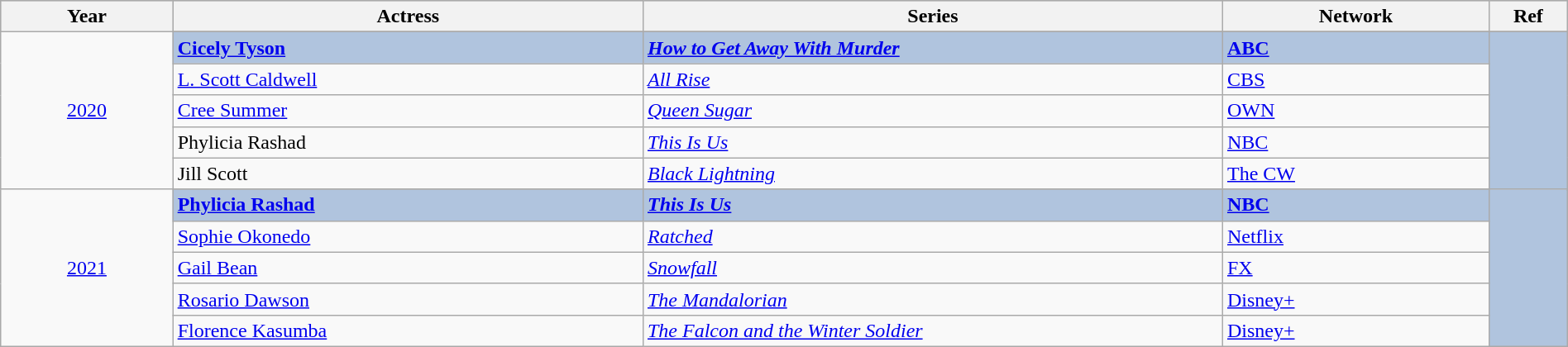<table class="wikitable" style="width:100%;">
<tr style="background:#bebebe;">
<th style="width:11%;">Year</th>
<th style="width:30%;">Actress</th>
<th style="width:37%;">Series</th>
<th style="width:17%;">Network</th>
<th style="width:5%;">Ref</th>
</tr>
<tr>
<td rowspan="6" align="center"><a href='#'>2020</a></td>
</tr>
<tr style="background:#B0C4DE">
<td><strong><a href='#'>Cicely Tyson</a></strong></td>
<td><strong><em><a href='#'>How to Get Away With Murder</a></em></strong></td>
<td><strong><a href='#'>ABC</a></strong></td>
<td rowspan="6" align="center"></td>
</tr>
<tr>
<td><a href='#'>L. Scott Caldwell</a></td>
<td><em><a href='#'>All Rise</a></em></td>
<td><a href='#'>CBS</a></td>
</tr>
<tr>
<td><a href='#'>Cree Summer</a></td>
<td><em><a href='#'>Queen Sugar</a></em></td>
<td><a href='#'>OWN</a></td>
</tr>
<tr>
<td>Phylicia Rashad</td>
<td><em><a href='#'>This Is Us</a></em></td>
<td><a href='#'>NBC</a></td>
</tr>
<tr>
<td>Jill Scott</td>
<td><em><a href='#'>Black Lightning</a></em></td>
<td><a href='#'>The CW</a></td>
</tr>
<tr>
<td rowspan="7" align="center"><a href='#'>2021</a></td>
</tr>
<tr style="background:#B0C4DE">
<td><strong><a href='#'>Phylicia Rashad</a></strong></td>
<td><strong><em><a href='#'>This Is Us</a></em></strong></td>
<td><strong><a href='#'>NBC</a></strong></td>
<td rowspan="6" align="center"></td>
</tr>
<tr>
<td><a href='#'>Sophie Okonedo</a></td>
<td><em><a href='#'>Ratched</a></em></td>
<td><a href='#'>Netflix</a></td>
</tr>
<tr>
<td><a href='#'>Gail Bean</a></td>
<td><em><a href='#'>Snowfall</a></em></td>
<td><a href='#'>FX</a></td>
</tr>
<tr>
<td><a href='#'>Rosario Dawson</a></td>
<td><em><a href='#'>The Mandalorian</a></em></td>
<td><a href='#'>Disney+</a></td>
</tr>
<tr>
<td><a href='#'>Florence Kasumba</a></td>
<td><em><a href='#'>The Falcon and the Winter Soldier</a></em></td>
<td><a href='#'>Disney+</a></td>
</tr>
</table>
